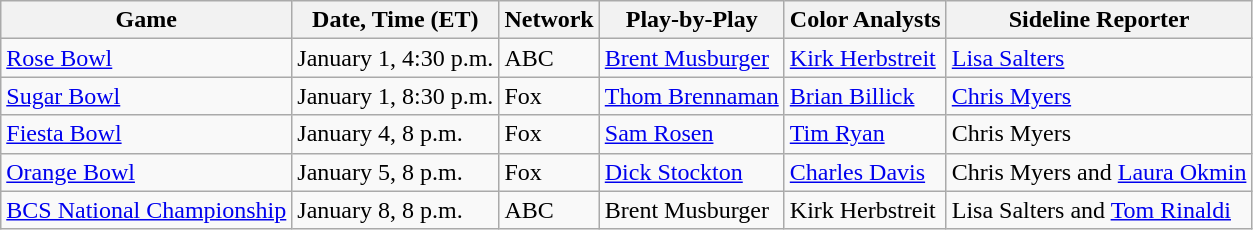<table class="wikitable">
<tr>
<th>Game</th>
<th>Date, Time (ET)</th>
<th>Network</th>
<th>Play-by-Play</th>
<th>Color Analysts</th>
<th>Sideline Reporter</th>
</tr>
<tr>
<td><a href='#'>Rose Bowl</a></td>
<td>January 1, 4:30 p.m.</td>
<td>ABC</td>
<td><a href='#'>Brent Musburger</a></td>
<td><a href='#'>Kirk Herbstreit</a></td>
<td><a href='#'>Lisa Salters</a></td>
</tr>
<tr>
<td><a href='#'>Sugar Bowl</a></td>
<td>January 1, 8:30 p.m.</td>
<td>Fox</td>
<td><a href='#'>Thom Brennaman</a></td>
<td><a href='#'>Brian Billick</a></td>
<td><a href='#'>Chris Myers</a></td>
</tr>
<tr>
<td><a href='#'>Fiesta Bowl</a></td>
<td>January 4, 8 p.m.</td>
<td>Fox</td>
<td><a href='#'>Sam Rosen</a></td>
<td><a href='#'>Tim Ryan</a></td>
<td>Chris Myers</td>
</tr>
<tr>
<td><a href='#'>Orange Bowl</a></td>
<td>January 5, 8 p.m.</td>
<td>Fox</td>
<td><a href='#'>Dick Stockton</a></td>
<td><a href='#'>Charles Davis</a></td>
<td>Chris Myers and <a href='#'>Laura Okmin</a></td>
</tr>
<tr>
<td><a href='#'>BCS National Championship</a></td>
<td>January 8, 8 p.m.</td>
<td>ABC</td>
<td>Brent Musburger</td>
<td>Kirk Herbstreit</td>
<td>Lisa Salters and <a href='#'>Tom Rinaldi</a></td>
</tr>
</table>
